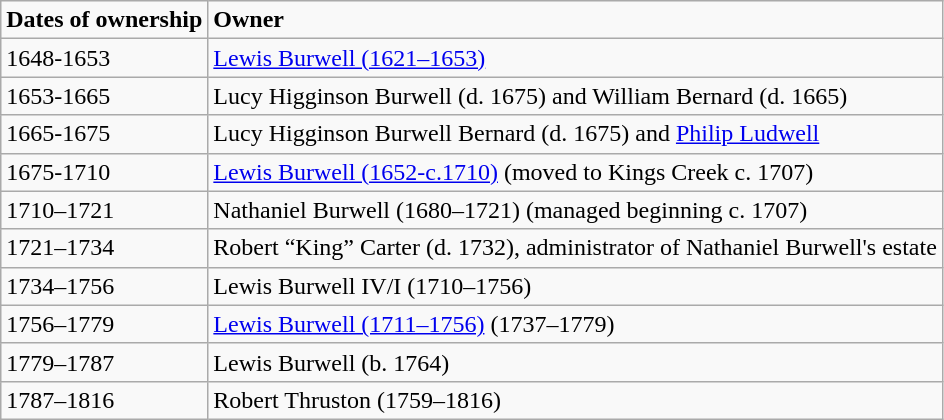<table class="wikitable">
<tr>
<td><strong>Dates of ownership</strong></td>
<td><strong>Owner</strong></td>
</tr>
<tr>
<td>1648-1653</td>
<td><a href='#'>Lewis Burwell (1621–1653)</a></td>
</tr>
<tr>
<td>1653-1665</td>
<td>Lucy Higginson Burwell (d. 1675) and William Bernard (d. 1665)</td>
</tr>
<tr>
<td>1665-1675</td>
<td>Lucy Higginson Burwell Bernard (d. 1675) and <a href='#'>Philip Ludwell</a></td>
</tr>
<tr>
<td>1675-1710</td>
<td><a href='#'>Lewis Burwell (1652-c.1710)</a> (moved to Kings Creek c. 1707)</td>
</tr>
<tr>
<td>1710–1721</td>
<td>Nathaniel Burwell (1680–1721) (managed beginning c. 1707)</td>
</tr>
<tr>
<td>1721–1734</td>
<td>Robert “King” Carter (d. 1732), administrator of Nathaniel Burwell's estate</td>
</tr>
<tr>
<td>1734–1756</td>
<td>Lewis Burwell IV/I (1710–1756)</td>
</tr>
<tr>
<td>1756–1779</td>
<td><a href='#'>Lewis Burwell (1711–1756)</a> (1737–1779)</td>
</tr>
<tr>
<td>1779–1787</td>
<td>Lewis Burwell (b. 1764)</td>
</tr>
<tr>
<td>1787–1816</td>
<td>Robert Thruston (1759–1816)</td>
</tr>
</table>
